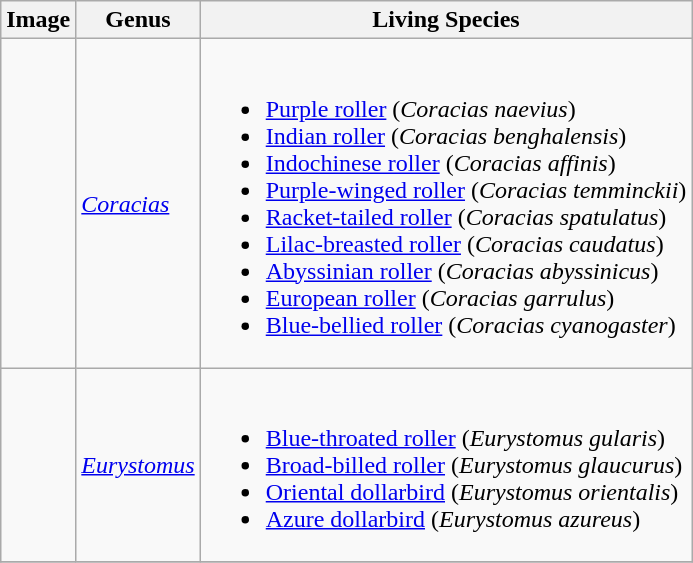<table class="wikitable">
<tr>
<th>Image</th>
<th>Genus</th>
<th>Living Species</th>
</tr>
<tr>
<td></td>
<td><em><a href='#'>Coracias</a></em> </td>
<td><br><ul><li><a href='#'>Purple roller</a> (<em>Coracias naevius</em>)</li><li><a href='#'>Indian roller</a> (<em>Coracias benghalensis</em>)</li><li><a href='#'>Indochinese roller</a> (<em>Coracias affinis</em>)</li><li><a href='#'>Purple-winged roller</a> (<em>Coracias temminckii</em>)</li><li><a href='#'>Racket-tailed roller</a> (<em>Coracias spatulatus</em>)</li><li><a href='#'>Lilac-breasted roller</a> (<em>Coracias caudatus</em>)</li><li><a href='#'>Abyssinian roller</a> (<em>Coracias abyssinicus</em>)</li><li><a href='#'>European roller</a> (<em>Coracias garrulus</em>)</li><li><a href='#'>Blue-bellied roller</a> (<em>Coracias cyanogaster</em>)</li></ul></td>
</tr>
<tr>
<td></td>
<td><em><a href='#'>Eurystomus</a></em> </td>
<td><br><ul><li><a href='#'>Blue-throated roller</a> (<em>Eurystomus gularis</em>)</li><li><a href='#'>Broad-billed roller</a> (<em>Eurystomus glaucurus</em>)</li><li><a href='#'>Oriental dollarbird</a> (<em>Eurystomus orientalis</em>)</li><li><a href='#'>Azure dollarbird</a> (<em>Eurystomus azureus</em>)</li></ul></td>
</tr>
<tr>
</tr>
</table>
